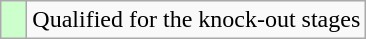<table class="wikitable">
<tr>
<td width=10px bgcolor="#ccffcc"></td>
<td>Qualified for the knock-out stages</td>
</tr>
</table>
